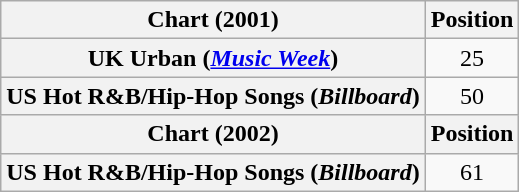<table class="wikitable plainrowheaders" style="text-align:center">
<tr>
<th scope="col">Chart (2001)</th>
<th scope="col">Position</th>
</tr>
<tr>
<th scope="row">UK Urban (<em><a href='#'>Music Week</a></em>)<br></th>
<td>25</td>
</tr>
<tr>
<th scope="row">US Hot R&B/Hip-Hop Songs (<em>Billboard</em>)</th>
<td>50</td>
</tr>
<tr>
<th scope="col">Chart (2002)</th>
<th scope="col">Position</th>
</tr>
<tr>
<th scope="row">US Hot R&B/Hip-Hop Songs (<em>Billboard</em>)</th>
<td>61</td>
</tr>
</table>
